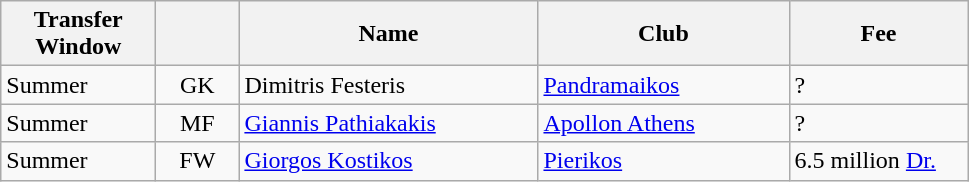<table class="wikitable plainrowheaders">
<tr>
<th scope="col" style="width:6em;">Transfer Window</th>
<th scope="col" style="width:3em;"></th>
<th scope="col" style="width:12em;">Name</th>
<th scope="col" style="width:10em;">Club</th>
<th scope="col" style="width:7em;">Fee</th>
</tr>
<tr>
<td>Summer</td>
<td align="center">GK</td>
<td> Dimitris Festeris</td>
<td> <a href='#'>Pandramaikos</a></td>
<td>?</td>
</tr>
<tr>
<td>Summer</td>
<td align="center">MF</td>
<td> <a href='#'>Giannis Pathiakakis</a></td>
<td> <a href='#'>Apollon Athens</a></td>
<td>?</td>
</tr>
<tr>
<td>Summer</td>
<td align="center">FW</td>
<td> <a href='#'>Giorgos Kostikos</a></td>
<td> <a href='#'>Pierikos</a></td>
<td>6.5 million <a href='#'>Dr.</a></td>
</tr>
</table>
